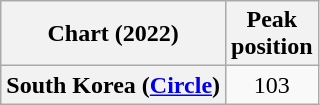<table class="wikitable plainrowheaders" style="text-align:center">
<tr>
<th scope="col">Chart (2022)</th>
<th scope="col">Peak<br>position</th>
</tr>
<tr>
<th scope="row">South Korea (<a href='#'>Circle</a>)</th>
<td>103</td>
</tr>
</table>
